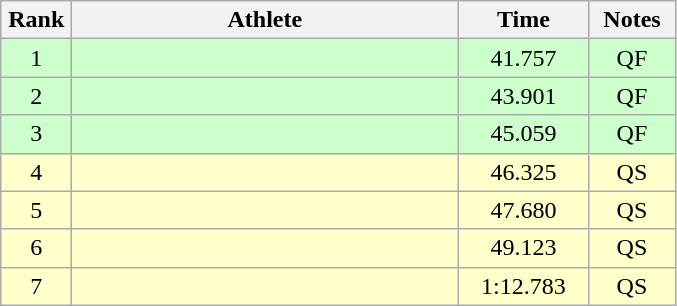<table class=wikitable style="text-align:center">
<tr>
<th width=40>Rank</th>
<th width=250>Athlete</th>
<th width=80>Time</th>
<th width=50>Notes</th>
</tr>
<tr bgcolor="ccffcc">
<td>1</td>
<td align=left></td>
<td>41.757</td>
<td>QF</td>
</tr>
<tr bgcolor="ccffcc">
<td>2</td>
<td align=left></td>
<td>43.901</td>
<td>QF</td>
</tr>
<tr bgcolor="ccffcc">
<td>3</td>
<td align=left></td>
<td>45.059</td>
<td>QF</td>
</tr>
<tr bgcolor="#ffffcc">
<td>4</td>
<td align=left></td>
<td>46.325</td>
<td>QS</td>
</tr>
<tr bgcolor="#ffffcc">
<td>5</td>
<td align=left></td>
<td>47.680</td>
<td>QS</td>
</tr>
<tr bgcolor="#ffffcc">
<td>6</td>
<td align=left></td>
<td>49.123</td>
<td>QS</td>
</tr>
<tr bgcolor="#ffffcc">
<td>7</td>
<td align=left></td>
<td>1:12.783</td>
<td>QS</td>
</tr>
</table>
